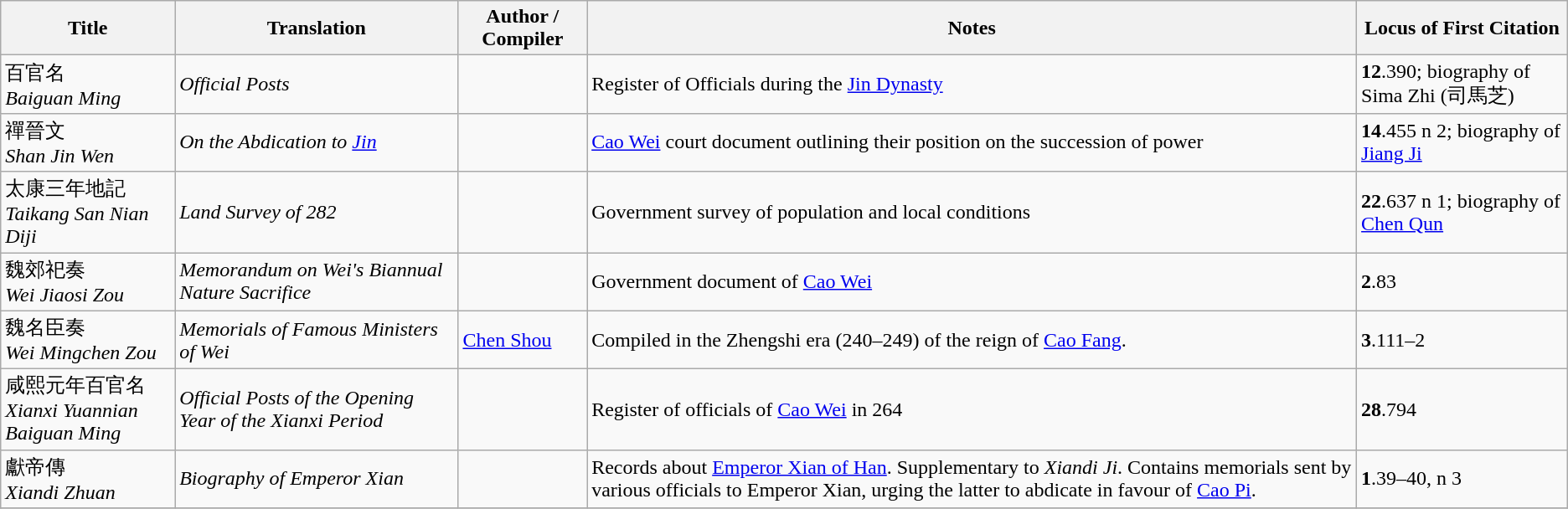<table class="wikitable sortable">
<tr>
<th>Title</th>
<th>Translation</th>
<th>Author / Compiler</th>
<th class="unsortable">Notes</th>
<th>Locus of First Citation</th>
</tr>
<tr>
<td>百官名 <br><em>Baiguan Ming</em></td>
<td><em>Official Posts</em></td>
<td></td>
<td>Register of Officials during the <a href='#'>Jin Dynasty</a></td>
<td><strong>12</strong>.390; biography of Sima Zhi (司馬芝)</td>
</tr>
<tr>
<td>禪晉文 <br><em>Shan Jin Wen</em></td>
<td><em>On the Abdication to <a href='#'>Jin</a></em></td>
<td></td>
<td><a href='#'>Cao Wei</a> court document outlining their position on the succession of power</td>
<td><strong>14</strong>.455 n 2; biography of <a href='#'>Jiang Ji</a></td>
</tr>
<tr>
<td>太康三年地記 <br><em>Taikang San Nian Diji</em></td>
<td><em>Land Survey of 282</em></td>
<td></td>
<td>Government survey of population and local conditions</td>
<td><strong>22</strong>.637 n 1; biography of <a href='#'>Chen Qun</a></td>
</tr>
<tr>
<td>魏郊祀奏 <br><em>Wei Jiaosi Zou</em></td>
<td><em>Memorandum on Wei's Biannual Nature Sacrifice</em></td>
<td></td>
<td>Government document of <a href='#'>Cao Wei</a></td>
<td><strong>2</strong>.83</td>
</tr>
<tr>
<td>魏名臣奏 <br><em>Wei Mingchen Zou</em></td>
<td><em>Memorials of Famous Ministers of Wei</em></td>
<td><a href='#'>Chen Shou</a></td>
<td>Compiled in the Zhengshi era (240–249) of the reign of <a href='#'>Cao Fang</a>.</td>
<td><strong>3</strong>.111–2</td>
</tr>
<tr>
<td>咸熙元年百官名 <br><em>Xianxi Yuannian Baiguan Ming</em></td>
<td><em>Official Posts of the Opening Year of the Xianxi Period</em></td>
<td></td>
<td>Register of officials of <a href='#'>Cao Wei</a> in 264</td>
<td><strong>28</strong>.794</td>
</tr>
<tr>
<td>獻帝傳 <br><em>Xiandi Zhuan</em></td>
<td><em>Biography of Emperor Xian</em></td>
<td></td>
<td>Records about <a href='#'>Emperor Xian of Han</a>. Supplementary to <em>Xiandi Ji</em>. Contains memorials sent by various officials to Emperor Xian, urging the latter to abdicate in favour of <a href='#'>Cao Pi</a>.</td>
<td><strong>1</strong>.39–40, n 3</td>
</tr>
<tr>
</tr>
</table>
